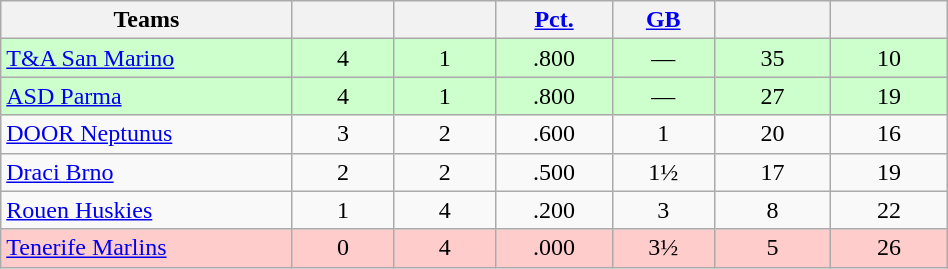<table class="wikitable" width="50%" style="text-align:center;">
<tr>
<th width="20%">Teams</th>
<th width="7%"></th>
<th width="7%"></th>
<th width="8%"><a href='#'>Pct.</a></th>
<th width="7%"><a href='#'>GB</a></th>
<th width="8%"></th>
<th width="8%"></th>
</tr>
<tr bgcolor="ccffcc">
<td align=left> <a href='#'>T&A San Marino</a></td>
<td>4</td>
<td>1</td>
<td>.800</td>
<td>—</td>
<td>35</td>
<td>10</td>
</tr>
<tr bgcolor="ccffcc">
<td align=left> <a href='#'>ASD Parma</a></td>
<td>4</td>
<td>1</td>
<td>.800</td>
<td>—</td>
<td>27</td>
<td>19</td>
</tr>
<tr>
<td align=left> <a href='#'>DOOR Neptunus</a></td>
<td>3</td>
<td>2</td>
<td>.600</td>
<td>1</td>
<td>20</td>
<td>16</td>
</tr>
<tr>
<td align=left> <a href='#'>Draci Brno</a></td>
<td>2</td>
<td>2</td>
<td>.500</td>
<td>1½</td>
<td>17</td>
<td>19</td>
</tr>
<tr>
<td align=left> <a href='#'>Rouen Huskies</a></td>
<td>1</td>
<td>4</td>
<td>.200</td>
<td>3</td>
<td>8</td>
<td>22</td>
</tr>
<tr bgcolor="FFCCCC">
<td align=left> <a href='#'>Tenerife Marlins</a></td>
<td>0</td>
<td>4</td>
<td>.000</td>
<td>3½</td>
<td>5</td>
<td>26</td>
</tr>
</table>
